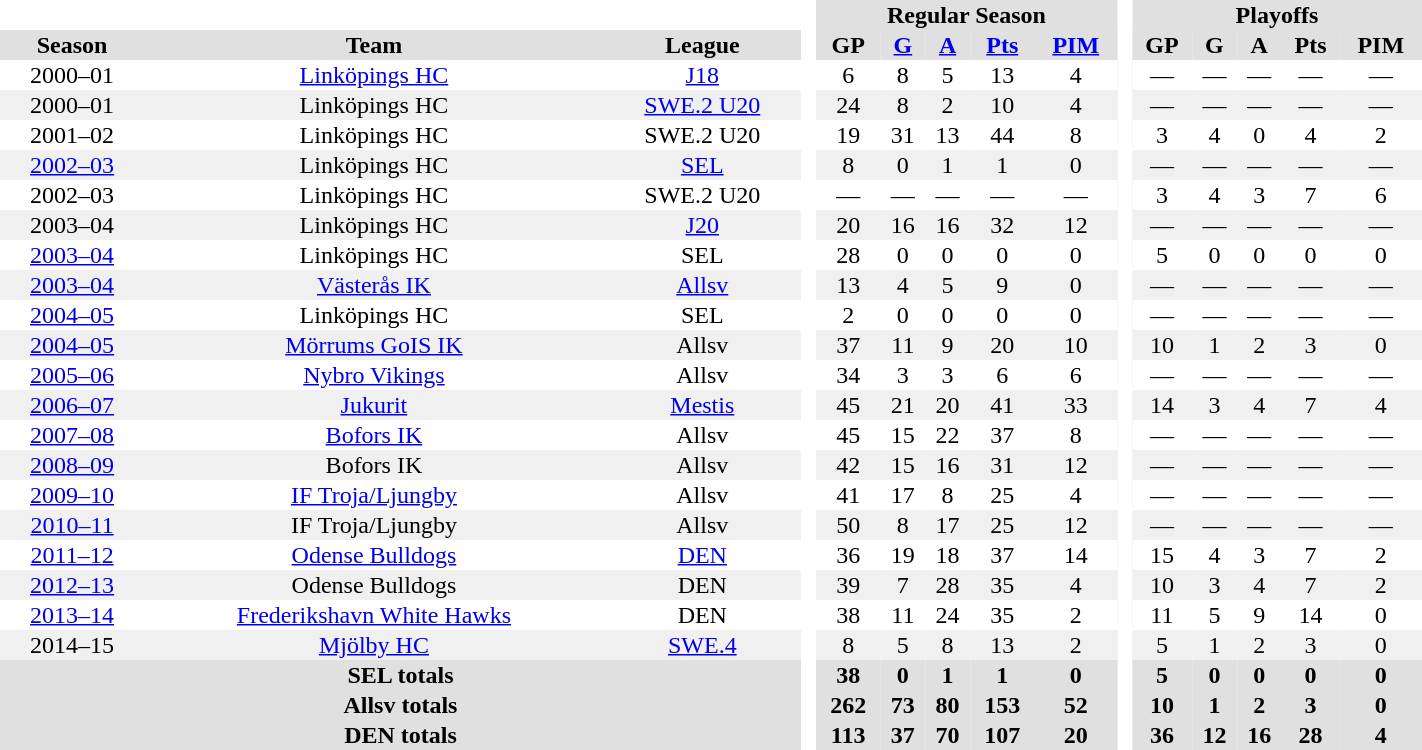<table border="0" cellpadding="1" cellspacing="0" style="text-align:center; width:75%">
<tr bgcolor="#e0e0e0">
<th colspan="3"  bgcolor="#ffffff"> </th>
<th rowspan="99" bgcolor="#ffffff"> </th>
<th colspan="5">Regular Season</th>
<th rowspan="99" bgcolor="#ffffff"> </th>
<th colspan="5">Playoffs</th>
</tr>
<tr bgcolor="#e0e0e0">
<th>Season</th>
<th>Team</th>
<th>League</th>
<th>GP</th>
<th><a href='#'>G</a></th>
<th><a href='#'>A</a></th>
<th><a href='#'>Pts</a></th>
<th><a href='#'>PIM</a></th>
<th>GP</th>
<th>G</th>
<th>A</th>
<th>Pts</th>
<th>PIM</th>
</tr>
<tr>
<td>2000–01</td>
<td><a href='#'>Linköpings HC</a></td>
<td><a href='#'>J18</a></td>
<td>6</td>
<td>8</td>
<td>5</td>
<td>13</td>
<td>4</td>
<td>—</td>
<td>—</td>
<td>—</td>
<td>—</td>
<td>—</td>
</tr>
<tr bgcolor="#f0f0f0">
<td>2000–01</td>
<td>Linköpings HC</td>
<td><a href='#'>SWE.2 U20</a></td>
<td>24</td>
<td>8</td>
<td>2</td>
<td>10</td>
<td>4</td>
<td>—</td>
<td>—</td>
<td>—</td>
<td>—</td>
<td>—</td>
</tr>
<tr>
<td>2001–02</td>
<td>Linköpings HC</td>
<td>SWE.2 U20</td>
<td>19</td>
<td>31</td>
<td>13</td>
<td>44</td>
<td>8</td>
<td>3</td>
<td>4</td>
<td>0</td>
<td>4</td>
<td>2</td>
</tr>
<tr bgcolor="#f0f0f0">
<td><a href='#'>2002–03</a></td>
<td>Linköpings HC</td>
<td><a href='#'>SEL</a></td>
<td>8</td>
<td>0</td>
<td>1</td>
<td>1</td>
<td>0</td>
<td>—</td>
<td>—</td>
<td>—</td>
<td>—</td>
<td>—</td>
</tr>
<tr>
<td>2002–03</td>
<td>Linköpings HC</td>
<td>SWE.2 U20</td>
<td>—</td>
<td>—</td>
<td>—</td>
<td>—</td>
<td>—</td>
<td>3</td>
<td>4</td>
<td>3</td>
<td>7</td>
<td>6</td>
</tr>
<tr bgcolor="#f0f0f0">
<td>2003–04</td>
<td>Linköpings HC</td>
<td><a href='#'>J20</a></td>
<td>20</td>
<td>16</td>
<td>16</td>
<td>32</td>
<td>12</td>
<td>—</td>
<td>—</td>
<td>—</td>
<td>—</td>
<td>—</td>
</tr>
<tr>
<td><a href='#'>2003–04</a></td>
<td>Linköpings HC</td>
<td>SEL</td>
<td>28</td>
<td>0</td>
<td>0</td>
<td>0</td>
<td>0</td>
<td>5</td>
<td>0</td>
<td>0</td>
<td>0</td>
<td>0</td>
</tr>
<tr bgcolor="#f0f0f0">
<td><a href='#'>2003–04</a></td>
<td><a href='#'>Västerås IK</a></td>
<td><a href='#'>Allsv</a></td>
<td>13</td>
<td>4</td>
<td>5</td>
<td>9</td>
<td>0</td>
<td>—</td>
<td>—</td>
<td>—</td>
<td>—</td>
<td>—</td>
</tr>
<tr>
<td><a href='#'>2004–05</a></td>
<td>Linköpings HC</td>
<td>SEL</td>
<td>2</td>
<td>0</td>
<td>0</td>
<td>0</td>
<td>0</td>
<td>—</td>
<td>—</td>
<td>—</td>
<td>—</td>
<td>—</td>
</tr>
<tr bgcolor="#f0f0f0">
<td><a href='#'>2004–05</a></td>
<td><a href='#'>Mörrums GoIS IK</a></td>
<td>Allsv</td>
<td>37</td>
<td>11</td>
<td>9</td>
<td>20</td>
<td>10</td>
<td>10</td>
<td>1</td>
<td>2</td>
<td>3</td>
<td>0</td>
</tr>
<tr>
<td><a href='#'>2005–06</a></td>
<td><a href='#'>Nybro Vikings</a></td>
<td>Allsv</td>
<td>34</td>
<td>3</td>
<td>3</td>
<td>6</td>
<td>6</td>
<td>—</td>
<td>—</td>
<td>—</td>
<td>—</td>
<td>—</td>
</tr>
<tr bgcolor="#f0f0f0">
<td><a href='#'>2006–07</a></td>
<td><a href='#'>Jukurit</a></td>
<td><a href='#'>Mestis</a></td>
<td>45</td>
<td>21</td>
<td>20</td>
<td>41</td>
<td>33</td>
<td>14</td>
<td>3</td>
<td>4</td>
<td>7</td>
<td>4</td>
</tr>
<tr>
<td><a href='#'>2007–08</a></td>
<td><a href='#'>Bofors IK</a></td>
<td>Allsv</td>
<td>45</td>
<td>15</td>
<td>22</td>
<td>37</td>
<td>8</td>
<td>—</td>
<td>—</td>
<td>—</td>
<td>—</td>
<td>—</td>
</tr>
<tr bgcolor="#f0f0f0">
<td><a href='#'>2008–09</a></td>
<td>Bofors IK</td>
<td>Allsv</td>
<td>42</td>
<td>15</td>
<td>16</td>
<td>31</td>
<td>12</td>
<td>—</td>
<td>—</td>
<td>—</td>
<td>—</td>
<td>—</td>
</tr>
<tr>
<td><a href='#'>2009–10</a></td>
<td><a href='#'>IF Troja/Ljungby</a></td>
<td>Allsv</td>
<td>41</td>
<td>17</td>
<td>8</td>
<td>25</td>
<td>4</td>
<td>—</td>
<td>—</td>
<td>—</td>
<td>—</td>
<td>—</td>
</tr>
<tr bgcolor="#f0f0f0">
<td><a href='#'>2010–11</a></td>
<td>IF Troja/Ljungby</td>
<td>Allsv</td>
<td>50</td>
<td>8</td>
<td>17</td>
<td>25</td>
<td>12</td>
<td>—</td>
<td>—</td>
<td>—</td>
<td>—</td>
<td>—</td>
</tr>
<tr>
<td><a href='#'>2011–12</a></td>
<td><a href='#'>Odense Bulldogs</a></td>
<td><a href='#'>DEN</a></td>
<td>36</td>
<td>19</td>
<td>18</td>
<td>37</td>
<td>14</td>
<td>15</td>
<td>4</td>
<td>3</td>
<td>7</td>
<td>2</td>
</tr>
<tr bgcolor="#f0f0f0">
<td><a href='#'>2012–13</a></td>
<td>Odense Bulldogs</td>
<td>DEN</td>
<td>39</td>
<td>7</td>
<td>28</td>
<td>35</td>
<td>4</td>
<td>10</td>
<td>3</td>
<td>4</td>
<td>7</td>
<td>2</td>
</tr>
<tr>
<td><a href='#'>2013–14</a></td>
<td><a href='#'>Frederikshavn White Hawks</a></td>
<td>DEN</td>
<td>38</td>
<td>11</td>
<td>24</td>
<td>35</td>
<td>2</td>
<td>11</td>
<td>5</td>
<td>9</td>
<td>14</td>
<td>0</td>
</tr>
<tr bgcolor="#f0f0f0">
<td>2014–15</td>
<td><a href='#'>Mjölby HC</a></td>
<td><a href='#'>SWE.4</a></td>
<td>8</td>
<td>5</td>
<td>8</td>
<td>13</td>
<td>2</td>
<td>5</td>
<td>1</td>
<td>2</td>
<td>3</td>
<td>0</td>
</tr>
<tr bgcolor="#e0e0e0">
<th colspan="3">SEL totals</th>
<th>38</th>
<th>0</th>
<th>1</th>
<th>1</th>
<th>0</th>
<th>5</th>
<th>0</th>
<th>0</th>
<th>0</th>
<th>0</th>
</tr>
<tr bgcolor="#e0e0e0">
<th colspan="3">Allsv totals</th>
<th>262</th>
<th>73</th>
<th>80</th>
<th>153</th>
<th>52</th>
<th>10</th>
<th>1</th>
<th>2</th>
<th>3</th>
<th>0</th>
</tr>
<tr bgcolor="#e0e0e0">
<th colspan="3">DEN totals</th>
<th>113</th>
<th>37</th>
<th>70</th>
<th>107</th>
<th>20</th>
<th>36</th>
<th>12</th>
<th>16</th>
<th>28</th>
<th>4</th>
</tr>
</table>
